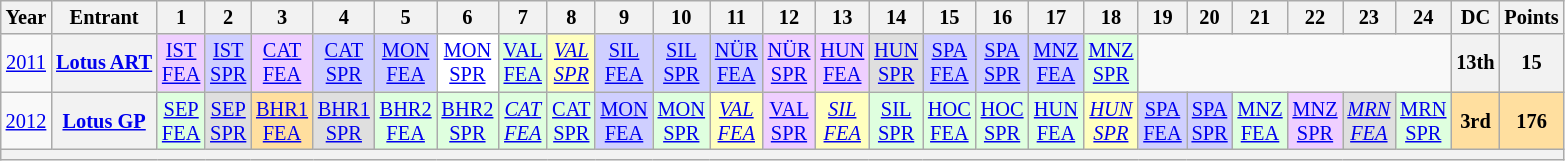<table class="wikitable" style="text-align:center; font-size:85%">
<tr>
<th>Year</th>
<th>Entrant</th>
<th>1</th>
<th>2</th>
<th>3</th>
<th>4</th>
<th>5</th>
<th>6</th>
<th>7</th>
<th>8</th>
<th>9</th>
<th>10</th>
<th>11</th>
<th>12</th>
<th>13</th>
<th>14</th>
<th>15</th>
<th>16</th>
<th>17</th>
<th>18</th>
<th>19</th>
<th>20</th>
<th>21</th>
<th>22</th>
<th>23</th>
<th>24</th>
<th>DC</th>
<th>Points</th>
</tr>
<tr>
<td><a href='#'>2011</a></td>
<th nowrap><a href='#'>Lotus ART</a></th>
<td style="background:#EFCFFF;"><a href='#'>IST<br>FEA</a><br></td>
<td style="background:#CFCFFF;"><a href='#'>IST<br>SPR</a><br></td>
<td style="background:#EFCFFF;"><a href='#'>CAT<br>FEA</a><br></td>
<td style="background:#CFCFFF;"><a href='#'>CAT<br>SPR</a><br></td>
<td style="background:#CFCFFF;"><a href='#'>MON<br>FEA</a><br></td>
<td style="background:#FFFFFF;"><a href='#'>MON<br>SPR</a><br></td>
<td style="background:#DFFFDF;"><a href='#'>VAL<br>FEA</a><br></td>
<td style="background:#FFFFBF;"><em><a href='#'>VAL<br>SPR</a></em><br></td>
<td style="background:#CFCFFF;"><a href='#'>SIL<br>FEA</a><br></td>
<td style="background:#CFCFFF;"><a href='#'>SIL<br>SPR</a><br></td>
<td style="background:#CFCFFF;"><a href='#'>NÜR<br>FEA</a><br></td>
<td style="background:#EFCFFF;"><a href='#'>NÜR<br>SPR</a><br></td>
<td style="background:#EFCFFF;"><a href='#'>HUN<br>FEA</a><br></td>
<td style="background:#DFDFDF;"><a href='#'>HUN<br>SPR</a><br></td>
<td style="background:#CFCFFF;"><a href='#'>SPA<br>FEA</a><br></td>
<td style="background:#CFCFFF;"><a href='#'>SPA<br>SPR</a><br></td>
<td style="background:#CFCFFF;"><a href='#'>MNZ<br>FEA</a><br></td>
<td style="background:#DFFFDF;"><a href='#'>MNZ<br>SPR</a><br></td>
<td colspan=6></td>
<th>13th</th>
<th>15</th>
</tr>
<tr>
<td><a href='#'>2012</a></td>
<th nowrap><a href='#'>Lotus GP</a></th>
<td style="background:#DFFFDF;"><a href='#'>SEP<br>FEA</a><br></td>
<td style="background:#DFDFDF;"><a href='#'>SEP<br>SPR</a><br></td>
<td style="background:#FFDF9F;"><a href='#'>BHR1<br>FEA</a><br></td>
<td style="background:#DFDFDF;"><a href='#'>BHR1<br>SPR</a><br></td>
<td style="background:#DFFFDF;"><a href='#'>BHR2<br>FEA</a><br></td>
<td style="background:#DFFFDF;"><a href='#'>BHR2<br>SPR</a><br></td>
<td style="background:#DFFFDF;"><em><a href='#'>CAT<br>FEA</a></em><br></td>
<td style="background:#DFFFDF;"><a href='#'>CAT<br>SPR</a><br></td>
<td style="background:#CFCFFF;"><a href='#'>MON<br>FEA</a><br></td>
<td style="background:#DFFFDF;"><a href='#'>MON<br>SPR</a><br></td>
<td style="background:#FFFFBF;"><em><a href='#'>VAL<br>FEA</a></em><br></td>
<td style="background:#EFCFFF;"><a href='#'>VAL<br>SPR</a><br></td>
<td style="background:#FFFFBF;"><em><a href='#'>SIL<br>FEA</a></em><br></td>
<td style="background:#DFFFDF;"><a href='#'>SIL<br>SPR</a><br></td>
<td style="background:#DFFFDF;"><a href='#'>HOC<br>FEA</a><br></td>
<td style="background:#DFFFDF;"><a href='#'>HOC<br>SPR</a><br></td>
<td style="background:#DFFFDF;"><a href='#'>HUN<br>FEA</a><br></td>
<td style="background:#FFFFBF;"><em><a href='#'>HUN<br>SPR</a></em><br></td>
<td style="background:#CFCFFF;"><a href='#'>SPA<br>FEA</a><br></td>
<td style="background:#CFCFFF;"><a href='#'>SPA<br>SPR</a><br></td>
<td style="background:#DFFFDF;"><a href='#'>MNZ<br>FEA</a><br></td>
<td style="background:#EFCFFF;"><a href='#'>MNZ<br>SPR</a><br></td>
<td style="background:#DFDFDF;"><em><a href='#'>MRN<br>FEA</a></em><br></td>
<td style="background:#DFFFDF;"><a href='#'>MRN<br>SPR</a><br></td>
<td style="background:#FFDF9F;"><strong>3rd</strong></td>
<td style="background:#FFDF9F;"><strong>176</strong></td>
</tr>
<tr>
<th colspan="28"></th>
</tr>
</table>
